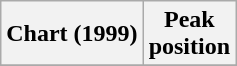<table class="wikitable plainrowheaders" style="text-align:center">
<tr>
<th>Chart (1999)</th>
<th>Peak<br>position</th>
</tr>
<tr>
</tr>
</table>
